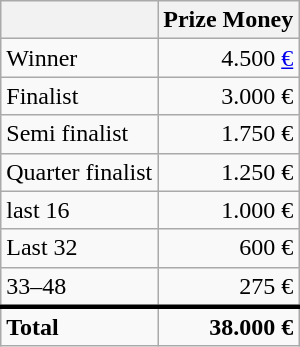<table class="wikitable sortable">
<tr>
<th></th>
<th>Prize Money</th>
</tr>
<tr>
<td>Winner</td>
<td style="text-align:right">4.500 <a href='#'>€</a></td>
</tr>
<tr>
<td>Finalist</td>
<td style="text-align:right">3.000 €</td>
</tr>
<tr>
<td>Semi finalist</td>
<td style="text-align:right">1.750 €</td>
</tr>
<tr>
<td>Quarter finalist</td>
<td style="text-align:right">1.250 €</td>
</tr>
<tr>
<td>last 16</td>
<td style="text-align:right">1.000 €</td>
</tr>
<tr>
<td>Last 32</td>
<td style="text-align:right">600 €</td>
</tr>
<tr>
<td>33–48</td>
<td style="text-align:right">275 €</td>
</tr>
<tr>
<td style="border-top:medium solid"><strong>Total</strong></td>
<td style="border-top:medium solid; text-align:right"><strong>38.000 €</strong></td>
</tr>
</table>
